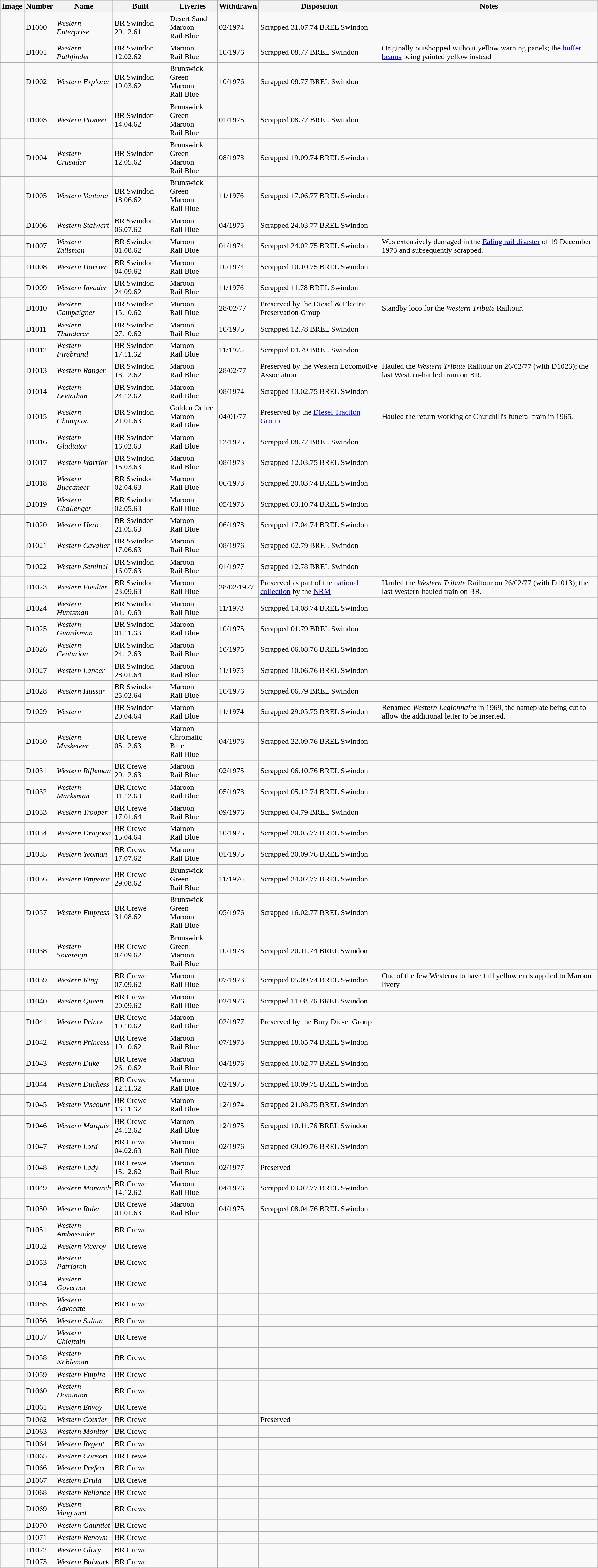<table class="wikitable collapsible">
<tr>
<th>Image</th>
<th>Number</th>
<th>Name</th>
<th>Built</th>
<th>Liveries</th>
<th>Withdrawn</th>
<th>Disposition</th>
<th>Notes</th>
</tr>
<tr>
<td></td>
<td>D1000</td>
<td><em>Western Enterprise</em></td>
<td>BR Swindon 20.12.61</td>
<td>Desert Sand<br>Maroon<br>Rail Blue</td>
<td>02/1974</td>
<td>Scrapped 31.07.74 BREL Swindon</td>
<td></td>
</tr>
<tr>
<td></td>
<td>D1001</td>
<td><em>Western Pathfinder</em></td>
<td>BR Swindon 12.02.62</td>
<td>Maroon<br>Rail Blue</td>
<td>10/1976</td>
<td>Scrapped 08.77 BREL Swindon</td>
<td>Originally outshopped without yellow warning panels; the <a href='#'>buffer beams</a> being painted yellow instead </td>
</tr>
<tr>
<td></td>
<td>D1002</td>
<td><em>Western Explorer</em></td>
<td>BR Swindon 19.03.62</td>
<td>Brunswick Green<br>Maroon<br>Rail Blue</td>
<td>10/1976</td>
<td>Scrapped 08.77 BREL Swindon</td>
<td></td>
</tr>
<tr>
<td></td>
<td>D1003</td>
<td><em>Western Pioneer</em></td>
<td>BR Swindon 14.04.62</td>
<td>Brunswick Green<br>Maroon<br>Rail Blue</td>
<td>01/1975</td>
<td>Scrapped  08.77 BREL Swindon</td>
<td></td>
</tr>
<tr>
<td></td>
<td>D1004</td>
<td><em>Western Crusader</em></td>
<td>BR Swindon 12.05.62</td>
<td>Brunswick Green<br>Maroon<br>Rail Blue</td>
<td>08/1973</td>
<td>Scrapped 19.09.74 BREL Swindon</td>
<td></td>
</tr>
<tr>
<td></td>
<td>D1005</td>
<td><em>Western Venturer</em></td>
<td>BR Swindon 18.06.62</td>
<td>Brunswick Green<br>Maroon<br>Rail Blue</td>
<td>11/1976</td>
<td>Scrapped 17.06.77 BREL Swindon</td>
<td></td>
</tr>
<tr>
<td></td>
<td>D1006</td>
<td><em>Western Stalwart</em></td>
<td>BR Swindon 06.07.62</td>
<td>Maroon<br>Rail Blue</td>
<td>04/1975</td>
<td>Scrapped 24.03.77 BREL Swindon</td>
<td></td>
</tr>
<tr>
<td></td>
<td>D1007</td>
<td><em>Western Talisman</em></td>
<td>BR Swindon 01.08.62</td>
<td>Maroon<br>Rail Blue</td>
<td>01/1974</td>
<td>Scrapped 24.02.75 BREL Swindon</td>
<td>Was extensively damaged in the <a href='#'>Ealing rail disaster</a> of 19 December 1973 and subsequently scrapped.</td>
</tr>
<tr>
<td></td>
<td>D1008</td>
<td><em>Western Harrier</em></td>
<td>BR Swindon 04.09.62</td>
<td>Maroon<br>Rail Blue</td>
<td>10/1974</td>
<td>Scrapped 10.10.75 BREL Swindon</td>
<td></td>
</tr>
<tr>
<td></td>
<td>D1009</td>
<td><em>Western Invader</em></td>
<td>BR Swindon 24.09.62</td>
<td>Maroon<br>Rail Blue</td>
<td>11/1976</td>
<td>Scrapped 11.78 BREL Swindon</td>
<td></td>
</tr>
<tr>
<td></td>
<td>D1010</td>
<td><em>Western Campaigner</em></td>
<td>BR Swindon 15.10.62</td>
<td>Maroon<br>Rail Blue</td>
<td>28/02/77</td>
<td>Preserved by the Diesel & Electric Preservation Group</td>
<td>Standby loco for the <em>Western Tribute</em> Railtour.</td>
</tr>
<tr>
<td></td>
<td>D1011</td>
<td><em>Western Thunderer</em></td>
<td>BR Swindon 27.10.62</td>
<td>Maroon<br>Rail Blue</td>
<td>10/1975</td>
<td>Scrapped 12.78 BREL Swindon</td>
<td></td>
</tr>
<tr>
<td></td>
<td>D1012</td>
<td><em>Western Firebrand</em></td>
<td>BR Swindon 17.11.62</td>
<td>Maroon<br>Rail Blue</td>
<td>11/1975</td>
<td>Scrapped 04.79 BREL Swindon</td>
<td></td>
</tr>
<tr>
<td></td>
<td>D1013</td>
<td><em>Western Ranger</em></td>
<td>BR Swindon 13.12.62</td>
<td>Maroon<br>Rail Blue</td>
<td>28/02/77</td>
<td>Preserved by the Western Locomotive Association</td>
<td>Hauled the <em>Western Tribute</em> Railtour on 26/02/77 (with D1023); the last Western-hauled train on BR.</td>
</tr>
<tr>
<td></td>
<td>D1014</td>
<td><em>Western Leviathan</em></td>
<td>BR Swindon 24.12.62</td>
<td>Maroon<br>Rail Blue</td>
<td>08/1974</td>
<td>Scrapped 13.02.75 BREL Swindon</td>
<td></td>
</tr>
<tr>
<td></td>
<td>D1015</td>
<td><em>Western Champion</em></td>
<td>BR Swindon 21.01.63</td>
<td>Golden Ochre<br>Maroon<br>Rail Blue</td>
<td>04/01/77</td>
<td>Preserved by the <a href='#'>Diesel Traction Group</a></td>
<td>Hauled the return working of Churchill's funeral train in 1965.</td>
</tr>
<tr>
<td></td>
<td>D1016</td>
<td><em>Western Gladiator</em></td>
<td>BR Swindon 16.02.63</td>
<td>Maroon<br>Rail Blue</td>
<td>12/1975</td>
<td>Scrapped 08.77 BREL Swindon</td>
<td></td>
</tr>
<tr>
<td></td>
<td>D1017</td>
<td><em>Western Warrior</em></td>
<td>BR Swindon 15.03.63</td>
<td>Maroon<br>Rail Blue</td>
<td>08/1973</td>
<td>Scrapped 12.03.75 BREL Swindon</td>
<td></td>
</tr>
<tr>
<td></td>
<td>D1018</td>
<td><em>Western Buccaneer</em></td>
<td>BR Swindon 02.04.63</td>
<td>Maroon<br>Rail Blue</td>
<td>06/1973</td>
<td>Scrapped 20.03.74 BREL Swindon</td>
<td></td>
</tr>
<tr>
<td></td>
<td>D1019</td>
<td><em>Western Challenger</em></td>
<td>BR Swindon 02.05.63</td>
<td>Maroon<br>Rail Blue</td>
<td>05/1973</td>
<td>Scrapped 03.10.74 BREL Swindon</td>
<td></td>
</tr>
<tr>
<td></td>
<td>D1020</td>
<td><em>Western Hero</em></td>
<td>BR Swindon 21.05.63</td>
<td>Maroon<br>Rail Blue</td>
<td>06/1973</td>
<td>Scrapped 17.04.74 BREL Swindon</td>
<td></td>
</tr>
<tr>
<td></td>
<td>D1021</td>
<td><em>Western Cavalier</em></td>
<td>BR Swindon 17.06.63</td>
<td>Maroon<br>Rail Blue</td>
<td>08/1976</td>
<td>Scrapped 02.79 BREL Swindon</td>
<td></td>
</tr>
<tr>
<td></td>
<td>D1022</td>
<td><em>Western Sentinel</em></td>
<td>BR Swindon 16.07.63</td>
<td>Maroon<br>Rail Blue</td>
<td>01/1977</td>
<td>Scrapped 12.78 BREL Swindon</td>
<td></td>
</tr>
<tr>
<td></td>
<td>D1023</td>
<td><em>Western Fusilier</em></td>
<td>BR Swindon 23.09.63</td>
<td>Maroon<br>Rail Blue</td>
<td>28/02/1977</td>
<td>Preserved as part of the <a href='#'>national collection</a> by the <a href='#'>NRM</a></td>
<td>Hauled the <em>Western Tribute</em> Railtour on 26/02/77 (with D1013); the last Western-hauled train on BR.</td>
</tr>
<tr>
<td></td>
<td>D1024</td>
<td><em>Western Huntsman</em></td>
<td>BR Swindon 01.10.63</td>
<td>Maroon<br>Rail Blue</td>
<td>11/1973</td>
<td>Scrapped 14.08.74 BREL Swindon</td>
<td></td>
</tr>
<tr>
<td></td>
<td>D1025</td>
<td><em>Western Guardsman</em></td>
<td>BR Swindon 01.11.63</td>
<td>Maroon<br>Rail Blue</td>
<td>10/1975</td>
<td>Scrapped 01.79 BREL Swindon</td>
<td></td>
</tr>
<tr>
<td></td>
<td>D1026</td>
<td><em>Western Centurion</em></td>
<td>BR Swindon 24.12.63</td>
<td>Maroon<br>Rail Blue</td>
<td>10/1975</td>
<td>Scrapped 06.08.76 BREL Swindon</td>
<td></td>
</tr>
<tr>
<td></td>
<td>D1027</td>
<td><em>Western Lancer</em></td>
<td>BR Swindon 28.01.64</td>
<td>Maroon<br>Rail Blue</td>
<td>11/1975</td>
<td>Scrapped 10.06.76 BREL Swindon</td>
<td></td>
</tr>
<tr>
<td></td>
<td>D1028</td>
<td><em>Western Hussar</em></td>
<td>BR Swindon 25.02.64</td>
<td>Maroon<br>Rail Blue</td>
<td>10/1976</td>
<td>Scrapped 06.79 BREL Swindon</td>
<td></td>
</tr>
<tr>
<td></td>
<td>D1029</td>
<td><em>Western </em></td>
<td>BR Swindon 20.04.64</td>
<td>Maroon<br>Rail Blue</td>
<td>11/1974</td>
<td>Scrapped 29.05.75 BREL Swindon</td>
<td>Renamed <em>Western Legionnaire</em> in 1969, the nameplate being cut to allow the additional letter to be inserted.</td>
</tr>
<tr>
<td></td>
<td>D1030</td>
<td><em>Western Musketeer</em></td>
<td>BR Crewe 05.12.63</td>
<td>Maroon<br>Chromatic Blue<br>Rail Blue</td>
<td>04/1976</td>
<td>Scrapped 22.09.76 BREL Swindon</td>
<td></td>
</tr>
<tr>
<td></td>
<td>D1031</td>
<td><em>Western Rifleman</em></td>
<td>BR Crewe 20.12.63</td>
<td>Maroon<br>Rail Blue</td>
<td>02/1975</td>
<td>Scrapped 06.10.76 BREL Swindon</td>
<td></td>
</tr>
<tr>
<td></td>
<td>D1032</td>
<td><em>Western Marksman</em></td>
<td>BR Crewe 31.12.63</td>
<td>Maroon<br>Rail Blue</td>
<td>05/1973</td>
<td>Scrapped 05.12.74 BREL Swindon</td>
<td></td>
</tr>
<tr>
<td></td>
<td>D1033</td>
<td><em>Western Trooper</em></td>
<td>BR Crewe 17.01.64</td>
<td>Maroon<br>Rail Blue</td>
<td>09/1976</td>
<td>Scrapped 04.79 BREL Swindon</td>
<td></td>
</tr>
<tr>
<td></td>
<td>D1034</td>
<td><em>Western Dragoon</em></td>
<td>BR Crewe 15.04.64</td>
<td>Maroon<br>Rail Blue</td>
<td>10/1975</td>
<td>Scrapped 20.05.77 BREL Swindon</td>
<td></td>
</tr>
<tr>
<td></td>
<td>D1035</td>
<td><em>Western Yeoman</em></td>
<td>BR Crewe 17.07.62</td>
<td>Maroon<br>Rail Blue</td>
<td>01/1975</td>
<td>Scrapped 30.09.76 BREL Swindon</td>
<td></td>
</tr>
<tr>
<td></td>
<td>D1036</td>
<td><em>Western Emperor</em></td>
<td>BR Crewe 29.08.62</td>
<td>Brunswick Green<br>Rail Blue</td>
<td>11/1976</td>
<td>Scrapped 24.02.77 BREL Swindon</td>
<td></td>
</tr>
<tr>
<td></td>
<td>D1037</td>
<td><em>Western Empress</em></td>
<td>BR Crewe 31.08.62</td>
<td>Brunswick Green<br>Maroon<br>Rail Blue</td>
<td>05/1976</td>
<td>Scrapped 16.02.77 BREL Swindon</td>
<td></td>
</tr>
<tr>
<td></td>
<td>D1038</td>
<td><em>Western Sovereign</em></td>
<td>BR Crewe 07.09.62</td>
<td>Brunswick Green<br>Maroon<br>Rail Blue</td>
<td>10/1973</td>
<td>Scrapped 20.11.74 BREL Swindon</td>
<td></td>
</tr>
<tr>
<td></td>
<td>D1039</td>
<td><em>Western King</em></td>
<td>BR Crewe 07.09.62</td>
<td>Maroon<br>Rail Blue</td>
<td>07/1973</td>
<td>Scrapped 05.09.74 BREL Swindon</td>
<td>One of the few Westerns to have full yellow ends applied to Maroon livery </td>
</tr>
<tr>
<td></td>
<td>D1040</td>
<td><em>Western Queen</em></td>
<td>BR Crewe 20.09.62</td>
<td>Maroon<br>Rail Blue</td>
<td>02/1976</td>
<td>Scrapped 11.08.76 BREL Swindon</td>
<td></td>
</tr>
<tr>
<td></td>
<td>D1041</td>
<td><em>Western Prince</em></td>
<td>BR Crewe 10.10.62</td>
<td>Maroon<br>Rail Blue</td>
<td>02/1977</td>
<td>Preserved by the Bury Diesel Group </td>
<td></td>
</tr>
<tr>
<td></td>
<td>D1042</td>
<td><em>Western Princess</em></td>
<td>BR Crewe 19.10.62</td>
<td>Maroon<br>Rail Blue</td>
<td>07/1973</td>
<td>Scrapped 18.05.74 BREL Swindon</td>
<td></td>
</tr>
<tr>
<td></td>
<td>D1043</td>
<td><em>Western Duke</em></td>
<td>BR Crewe 26.10.62</td>
<td>Maroon<br>Rail Blue</td>
<td>04/1976</td>
<td>Scrapped 10.02.77 BREL Swindon</td>
<td></td>
</tr>
<tr>
<td></td>
<td>D1044</td>
<td><em>Western Duchess</em></td>
<td>BR Crewe 12.11.62</td>
<td>Maroon<br>Rail Blue</td>
<td>02/1975</td>
<td>Scrapped 10.09.75 BREL Swindon</td>
<td></td>
</tr>
<tr>
<td></td>
<td>D1045</td>
<td><em>Western Viscount</em></td>
<td>BR Crewe 16.11.62</td>
<td>Maroon<br>Rail Blue</td>
<td>12/1974</td>
<td>Scrapped 21.08.75 BREL Swindon</td>
<td></td>
</tr>
<tr>
<td></td>
<td>D1046</td>
<td><em>Western Marquis</em></td>
<td>BR Crewe 24.12.62</td>
<td>Maroon<br>Rail Blue</td>
<td>12/1975</td>
<td>Scrapped 10.11.76 BREL Swindon</td>
<td></td>
</tr>
<tr>
<td></td>
<td>D1047</td>
<td><em>Western Lord</em></td>
<td>BR Crewe 04.02.63</td>
<td>Maroon<br>Rail Blue</td>
<td>02/1976</td>
<td>Scrapped 09.09.76 BREL Swindon</td>
<td></td>
</tr>
<tr>
<td></td>
<td>D1048</td>
<td><em>Western Lady</em></td>
<td>BR Crewe 15.12.62</td>
<td>Maroon<br>Rail Blue</td>
<td>02/1977</td>
<td>Preserved</td>
<td></td>
</tr>
<tr>
<td></td>
<td>D1049</td>
<td><em>Western Monarch</em></td>
<td>BR Crewe 14.12.62</td>
<td>Maroon<br>Rail Blue</td>
<td>04/1976</td>
<td>Scrapped 03.02.77 BREL Swindon</td>
<td></td>
</tr>
<tr>
<td></td>
<td>D1050</td>
<td><em>Western Ruler</em></td>
<td>BR Crewe 01.01.63</td>
<td>Maroon<br>Rail Blue</td>
<td>04/1975</td>
<td>Scrapped 08.04.76 BREL Swindon</td>
<td></td>
</tr>
<tr>
<td></td>
<td>D1051</td>
<td><em>Western Ambassador</em></td>
<td>BR Crewe</td>
<td></td>
<td></td>
<td></td>
<td></td>
</tr>
<tr>
<td></td>
<td>D1052</td>
<td><em>Western Viceroy</em></td>
<td>BR Crewe</td>
<td></td>
<td></td>
<td></td>
<td></td>
</tr>
<tr>
<td></td>
<td>D1053</td>
<td><em>Western Patriarch</em></td>
<td>BR Crewe</td>
<td></td>
<td></td>
<td></td>
<td></td>
</tr>
<tr>
<td></td>
<td>D1054</td>
<td><em>Western Governor</em></td>
<td>BR Crewe</td>
<td></td>
<td></td>
<td></td>
<td></td>
</tr>
<tr>
<td></td>
<td>D1055</td>
<td><em>Western Advocate</em></td>
<td>BR Crewe</td>
<td></td>
<td></td>
<td></td>
<td></td>
</tr>
<tr>
<td></td>
<td>D1056</td>
<td><em>Western Sultan</em></td>
<td>BR Crewe</td>
<td></td>
<td></td>
<td></td>
<td></td>
</tr>
<tr>
<td></td>
<td>D1057</td>
<td><em>Western Chieftain</em></td>
<td>BR Crewe</td>
<td></td>
<td></td>
<td></td>
<td></td>
</tr>
<tr>
<td></td>
<td>D1058</td>
<td><em>Western Nobleman</em></td>
<td>BR Crewe</td>
<td></td>
<td></td>
<td></td>
<td></td>
</tr>
<tr>
<td></td>
<td>D1059</td>
<td><em>Western Empire</em></td>
<td>BR Crewe</td>
<td></td>
<td></td>
<td></td>
<td></td>
</tr>
<tr>
<td></td>
<td>D1060</td>
<td><em>Western Dominion</em></td>
<td>BR Crewe</td>
<td></td>
<td></td>
<td></td>
<td></td>
</tr>
<tr>
<td></td>
<td>D1061</td>
<td><em>Western Envoy</em></td>
<td>BR Crewe</td>
<td></td>
<td></td>
<td></td>
<td></td>
</tr>
<tr>
<td></td>
<td>D1062</td>
<td><em>Western Courier</em></td>
<td>BR Crewe</td>
<td></td>
<td></td>
<td>Preserved</td>
<td></td>
</tr>
<tr>
<td></td>
<td>D1063</td>
<td><em>Western Monitor</em></td>
<td>BR Crewe</td>
<td></td>
<td></td>
<td></td>
<td></td>
</tr>
<tr>
<td></td>
<td>D1064</td>
<td><em>Western Regent</em></td>
<td>BR Crewe</td>
<td></td>
<td></td>
<td></td>
<td></td>
</tr>
<tr>
<td></td>
<td>D1065</td>
<td><em>Western Consort</em></td>
<td>BR Crewe</td>
<td></td>
<td></td>
<td></td>
<td></td>
</tr>
<tr>
<td></td>
<td>D1066</td>
<td><em>Western Prefect</em></td>
<td>BR Crewe</td>
<td></td>
<td></td>
<td></td>
<td></td>
</tr>
<tr>
<td></td>
<td>D1067</td>
<td><em>Western Druid</em></td>
<td>BR Crewe</td>
<td></td>
<td></td>
<td></td>
<td></td>
</tr>
<tr>
<td></td>
<td>D1068</td>
<td><em>Western Reliance</em></td>
<td>BR Crewe</td>
<td></td>
<td></td>
<td></td>
<td></td>
</tr>
<tr>
<td></td>
<td>D1069</td>
<td><em>Western Vanguard</em></td>
<td>BR Crewe</td>
<td></td>
<td></td>
<td></td>
<td></td>
</tr>
<tr>
<td></td>
<td>D1070</td>
<td><em>Western Gauntlet</em></td>
<td>BR Crewe</td>
<td></td>
<td></td>
<td></td>
<td></td>
</tr>
<tr>
<td></td>
<td>D1071</td>
<td><em>Western Renown</em></td>
<td>BR Crewe</td>
<td></td>
<td></td>
<td></td>
<td></td>
</tr>
<tr>
<td></td>
<td>D1072</td>
<td><em>Western Glory</em></td>
<td>BR Crewe</td>
<td></td>
<td></td>
<td></td>
<td></td>
</tr>
<tr>
<td></td>
<td>D1073</td>
<td><em>Western Bulwark</em></td>
<td>BR Crewe</td>
<td></td>
<td></td>
<td></td>
<td></td>
</tr>
</table>
